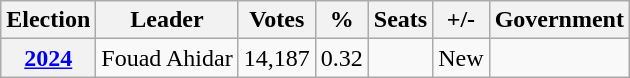<table class="wikitable" style="text-align:right;">
<tr>
<th>Election</th>
<th>Leader</th>
<th>Votes</th>
<th>%</th>
<th>Seats</th>
<th>+/-</th>
<th>Government</th>
</tr>
<tr>
<th><a href='#'>2024</a></th>
<td>Fouad Ahidar</td>
<td>14,187</td>
<td>0.32</td>
<td></td>
<td>New</td>
<td></td>
</tr>
</table>
